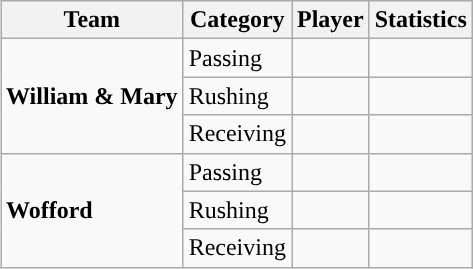<table class="wikitable" style="float: right;">
<tr>
<th>Team</th>
<th>Category</th>
<th>Player</th>
<th>Statistics</th>
</tr>
<tr>
<td rowspan=3><strong>William & Mary</strong></td>
<td>Passing</td>
<td></td>
<td></td>
</tr>
<tr>
<td>Rushing</td>
<td></td>
<td></td>
</tr>
<tr>
<td>Receiving</td>
<td></td>
<td></td>
</tr>
<tr>
<td rowspan=3><strong>Wofford</strong></td>
<td>Passing</td>
<td></td>
<td></td>
</tr>
<tr>
<td>Rushing</td>
<td></td>
<td></td>
</tr>
<tr>
<td>Receiving</td>
<td></td>
<td></td>
</tr>
</table>
